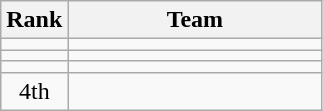<table class=wikitable style="text-align:center;">
<tr>
<th>Rank</th>
<th width=162>Team</th>
</tr>
<tr>
<td></td>
<td align=left></td>
</tr>
<tr>
<td></td>
<td align=left></td>
</tr>
<tr>
<td></td>
<td align=left></td>
</tr>
<tr>
<td>4th</td>
<td align=left></td>
</tr>
</table>
